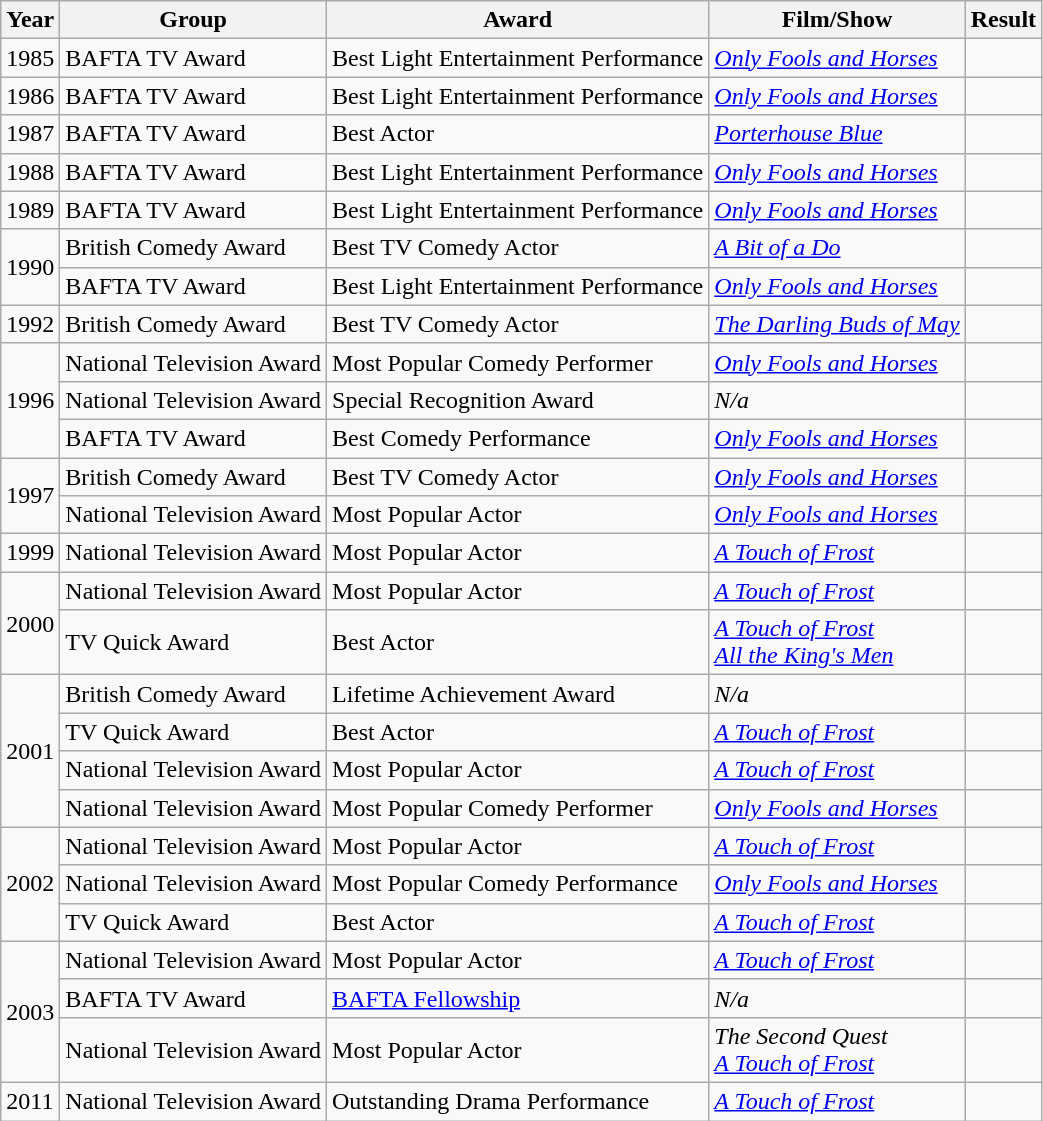<table class="wikitable sortable">
<tr>
<th>Year</th>
<th>Group</th>
<th>Award</th>
<th>Film/Show</th>
<th>Result</th>
</tr>
<tr>
<td>1985</td>
<td>BAFTA TV Award</td>
<td>Best Light Entertainment Performance</td>
<td><em><a href='#'>Only Fools and Horses</a></em></td>
<td></td>
</tr>
<tr>
<td>1986</td>
<td>BAFTA TV Award</td>
<td>Best Light Entertainment Performance</td>
<td><em><a href='#'>Only Fools and Horses</a></em></td>
<td></td>
</tr>
<tr>
<td>1987</td>
<td>BAFTA TV Award</td>
<td>Best Actor</td>
<td><em><a href='#'>Porterhouse Blue</a></em></td>
<td></td>
</tr>
<tr>
<td>1988</td>
<td>BAFTA TV Award</td>
<td>Best Light Entertainment Performance</td>
<td><em><a href='#'>Only Fools and Horses</a></em></td>
<td></td>
</tr>
<tr>
<td>1989</td>
<td>BAFTA TV Award</td>
<td>Best Light Entertainment Performance</td>
<td><em><a href='#'>Only Fools and Horses</a></em></td>
<td></td>
</tr>
<tr>
<td rowspan="2">1990</td>
<td>British Comedy Award</td>
<td>Best TV Comedy Actor</td>
<td><em><a href='#'>A Bit of a Do</a></em></td>
<td></td>
</tr>
<tr>
<td>BAFTA TV Award</td>
<td>Best Light Entertainment Performance</td>
<td><em><a href='#'>Only Fools and Horses</a></em></td>
<td></td>
</tr>
<tr>
<td>1992</td>
<td>British Comedy Award</td>
<td>Best TV Comedy Actor</td>
<td><em><a href='#'>The Darling Buds of May</a></em></td>
<td></td>
</tr>
<tr>
<td rowspan="3">1996</td>
<td>National Television Award</td>
<td>Most Popular Comedy Performer</td>
<td><em><a href='#'>Only Fools and Horses</a></em></td>
<td></td>
</tr>
<tr>
<td>National Television Award</td>
<td>Special Recognition Award</td>
<td><em>N/a</em></td>
<td></td>
</tr>
<tr>
<td>BAFTA TV Award</td>
<td>Best Comedy Performance</td>
<td><em><a href='#'>Only Fools and Horses</a></em></td>
<td></td>
</tr>
<tr>
<td rowspan="2">1997</td>
<td>British Comedy Award</td>
<td>Best TV Comedy Actor</td>
<td><em><a href='#'>Only Fools and Horses</a></em></td>
<td></td>
</tr>
<tr>
<td>National Television Award</td>
<td>Most Popular Actor</td>
<td><em><a href='#'>Only Fools and Horses</a></em></td>
<td></td>
</tr>
<tr>
<td>1999</td>
<td>National Television Award</td>
<td>Most Popular Actor</td>
<td><em><a href='#'>A Touch of Frost</a></em></td>
<td></td>
</tr>
<tr>
<td rowspan="2">2000</td>
<td>National Television Award</td>
<td>Most Popular Actor</td>
<td><em><a href='#'>A Touch of Frost</a></em></td>
<td></td>
</tr>
<tr>
<td>TV Quick Award</td>
<td>Best Actor</td>
<td><em><a href='#'>A Touch of Frost</a></em><br><em><a href='#'>All the King's Men</a></em></td>
<td></td>
</tr>
<tr>
<td rowspan="4">2001</td>
<td>British Comedy Award</td>
<td>Lifetime Achievement Award</td>
<td><em>N/a</em></td>
<td></td>
</tr>
<tr>
<td>TV Quick Award</td>
<td>Best Actor</td>
<td><em><a href='#'>A Touch of Frost</a></em></td>
<td></td>
</tr>
<tr>
<td>National Television Award</td>
<td>Most Popular Actor</td>
<td><em><a href='#'>A Touch of Frost</a></em></td>
<td></td>
</tr>
<tr>
<td>National Television Award</td>
<td>Most Popular Comedy Performer</td>
<td><em><a href='#'>Only Fools and Horses</a></em></td>
<td></td>
</tr>
<tr>
<td rowspan="3">2002</td>
<td>National Television Award</td>
<td>Most Popular Actor</td>
<td><em><a href='#'>A Touch of Frost</a></em></td>
<td></td>
</tr>
<tr>
<td>National Television Award</td>
<td>Most Popular Comedy Performance</td>
<td><em><a href='#'>Only Fools and Horses</a></em></td>
<td></td>
</tr>
<tr>
<td>TV Quick Award</td>
<td>Best Actor</td>
<td><em><a href='#'>A Touch of Frost</a></em></td>
<td></td>
</tr>
<tr>
<td rowspan="3">2003</td>
<td>National Television Award</td>
<td>Most Popular Actor</td>
<td><em><a href='#'>A Touch of Frost</a></em></td>
<td></td>
</tr>
<tr>
<td>BAFTA TV Award</td>
<td><a href='#'>BAFTA Fellowship</a></td>
<td><em>N/a</em></td>
<td></td>
</tr>
<tr>
<td>National Television Award</td>
<td>Most Popular Actor</td>
<td><em>The Second Quest</em><br><em><a href='#'>A Touch of Frost</a></em></td>
<td></td>
</tr>
<tr>
<td>2011</td>
<td>National Television Award</td>
<td>Outstanding Drama Performance</td>
<td><em><a href='#'>A Touch of Frost</a></em></td>
<td></td>
</tr>
</table>
